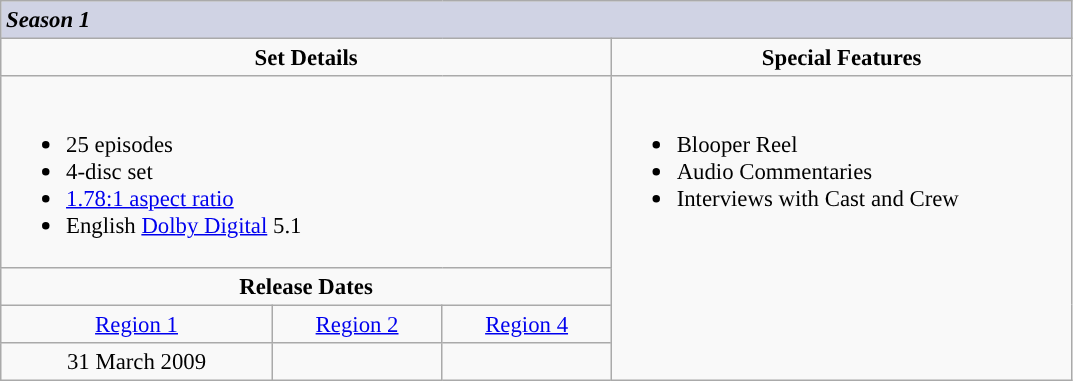<table class="wikitable" style="font-size: 95%;">
<tr>
<td colspan="5" style="background-color: #d0d3e4;"><strong><em>Season 1</em></strong></td>
</tr>
<tr valign="top">
<td align="center" width="400" colspan="3"><strong>Set Details</strong></td>
<td width="300" align="center"><strong>Special Features</strong></td>
</tr>
<tr valign="top">
<td colspan="3" align="left" width="400"><br><ul><li>25 episodes</li><li>4-disc set</li><li><a href='#'>1.78:1 aspect ratio</a></li><li>English <a href='#'>Dolby Digital</a> 5.1</li></ul></td>
<td rowspan="4" align="left" width="300"><br><ul><li>Blooper Reel</li><li>Audio Commentaries</li><li>Interviews with Cast and Crew</li></ul></td>
</tr>
<tr>
<td colspan="3" align="center"><strong>Release Dates</strong></td>
</tr>
<tr>
<td align="center"><a href='#'>Region 1</a></td>
<td align="center"><a href='#'>Region 2</a></td>
<td align="center"><a href='#'>Region 4</a></td>
</tr>
<tr>
<td align="center">31 March 2009</td>
<td align="center"></td>
<td align="center"></td>
</tr>
</table>
